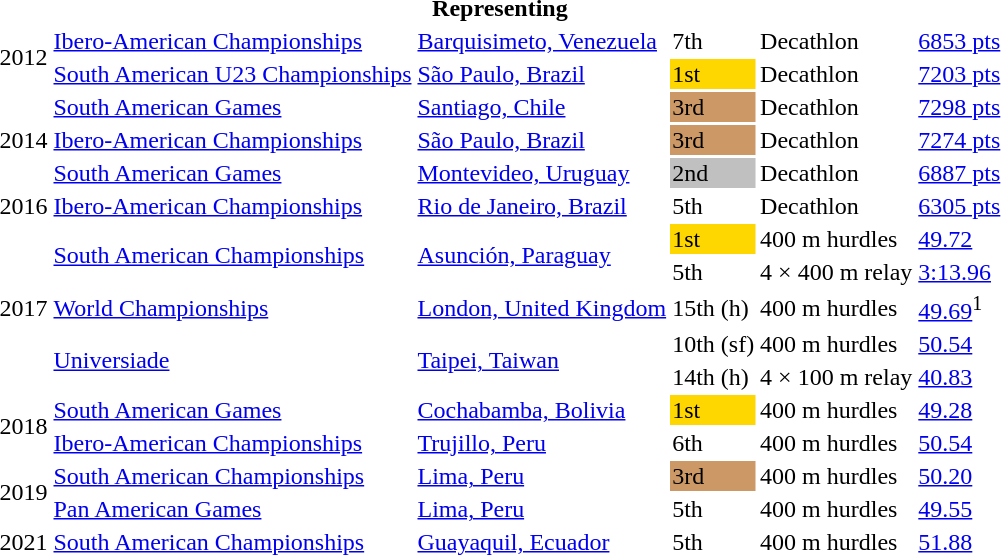<table>
<tr>
<th colspan="6">Representing </th>
</tr>
<tr>
<td rowspan=2>2012</td>
<td><a href='#'>Ibero-American Championships</a></td>
<td><a href='#'>Barquisimeto, Venezuela</a></td>
<td>7th</td>
<td>Decathlon</td>
<td><a href='#'>6853 pts</a></td>
</tr>
<tr>
<td><a href='#'>South American U23 Championships</a></td>
<td><a href='#'>São Paulo, Brazil</a></td>
<td bgcolor=gold>1st</td>
<td>Decathlon</td>
<td><a href='#'>7203 pts</a></td>
</tr>
<tr>
<td rowspan=3>2014</td>
<td><a href='#'>South American Games</a></td>
<td><a href='#'>Santiago, Chile</a></td>
<td bgcolor=cc9966>3rd</td>
<td>Decathlon</td>
<td><a href='#'>7298 pts</a></td>
</tr>
<tr>
<td><a href='#'>Ibero-American Championships</a></td>
<td><a href='#'>São Paulo, Brazil</a></td>
<td bgcolor=cc9966>3rd</td>
<td>Decathlon</td>
<td><a href='#'>7274 pts</a></td>
</tr>
<tr>
<td><a href='#'>South American Games</a></td>
<td><a href='#'>Montevideo, Uruguay</a></td>
<td bgcolor=silver>2nd</td>
<td>Decathlon</td>
<td><a href='#'>6887 pts</a></td>
</tr>
<tr>
<td>2016</td>
<td><a href='#'>Ibero-American Championships</a></td>
<td><a href='#'>Rio de Janeiro, Brazil</a></td>
<td>5th</td>
<td>Decathlon</td>
<td><a href='#'>6305 pts</a></td>
</tr>
<tr>
<td rowspan=5>2017</td>
<td rowspan=2><a href='#'>South American Championships</a></td>
<td rowspan=2><a href='#'>Asunción, Paraguay</a></td>
<td bgcolor=gold>1st</td>
<td>400 m hurdles</td>
<td><a href='#'>49.72</a></td>
</tr>
<tr>
<td>5th</td>
<td>4 × 400 m relay</td>
<td><a href='#'>3:13.96</a></td>
</tr>
<tr>
<td><a href='#'>World Championships</a></td>
<td><a href='#'>London, United Kingdom</a></td>
<td>15th (h)</td>
<td>400 m hurdles</td>
<td><a href='#'>49.69</a><sup>1</sup></td>
</tr>
<tr>
<td rowspan=2><a href='#'>Universiade</a></td>
<td rowspan=2><a href='#'>Taipei, Taiwan</a></td>
<td>10th (sf)</td>
<td>400 m hurdles</td>
<td><a href='#'>50.54</a></td>
</tr>
<tr>
<td>14th (h)</td>
<td>4 × 100 m relay</td>
<td><a href='#'>40.83</a></td>
</tr>
<tr>
<td rowspan=2>2018</td>
<td><a href='#'>South American Games</a></td>
<td><a href='#'>Cochabamba, Bolivia</a></td>
<td bgcolor=gold>1st</td>
<td>400 m hurdles</td>
<td><a href='#'>49.28</a></td>
</tr>
<tr>
<td><a href='#'>Ibero-American Championships</a></td>
<td><a href='#'>Trujillo, Peru</a></td>
<td>6th</td>
<td>400 m hurdles</td>
<td><a href='#'>50.54</a></td>
</tr>
<tr>
<td rowspan=2>2019</td>
<td><a href='#'>South American Championships</a></td>
<td><a href='#'>Lima, Peru</a></td>
<td bgcolor=cc9966>3rd</td>
<td>400 m hurdles</td>
<td><a href='#'>50.20</a></td>
</tr>
<tr>
<td><a href='#'>Pan American Games</a></td>
<td><a href='#'>Lima, Peru</a></td>
<td>5th</td>
<td>400 m hurdles</td>
<td><a href='#'>49.55</a></td>
</tr>
<tr>
<td>2021</td>
<td><a href='#'>South American Championships</a></td>
<td><a href='#'>Guayaquil, Ecuador</a></td>
<td>5th</td>
<td>400 m hurdles</td>
<td><a href='#'>51.88</a></td>
</tr>
</table>
